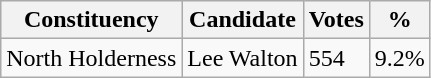<table class="wikitable">
<tr>
<th>Constituency</th>
<th>Candidate</th>
<th>Votes</th>
<th>%</th>
</tr>
<tr>
<td>North Holderness</td>
<td>Lee Walton</td>
<td>554</td>
<td>9.2%</td>
</tr>
</table>
